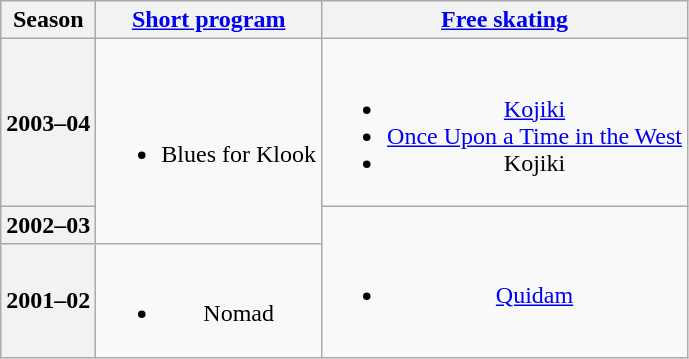<table class="wikitable" style="text-align:center">
<tr>
<th>Season</th>
<th><a href='#'>Short program</a></th>
<th><a href='#'>Free skating</a></th>
</tr>
<tr>
<th>2003–04 <br> </th>
<td rowspan=2><br><ul><li>Blues for Klook <br></li></ul></td>
<td><br><ul><li><a href='#'>Kojiki</a> <br></li><li><a href='#'>Once Upon a Time in the West</a> <br></li><li>Kojiki <br></li></ul></td>
</tr>
<tr>
<th>2002–03 <br> </th>
<td rowspan=2><br><ul><li><a href='#'>Quidam</a> <br></li></ul></td>
</tr>
<tr>
<th>2001–02 <br> </th>
<td><br><ul><li>Nomad <br></li></ul></td>
</tr>
</table>
